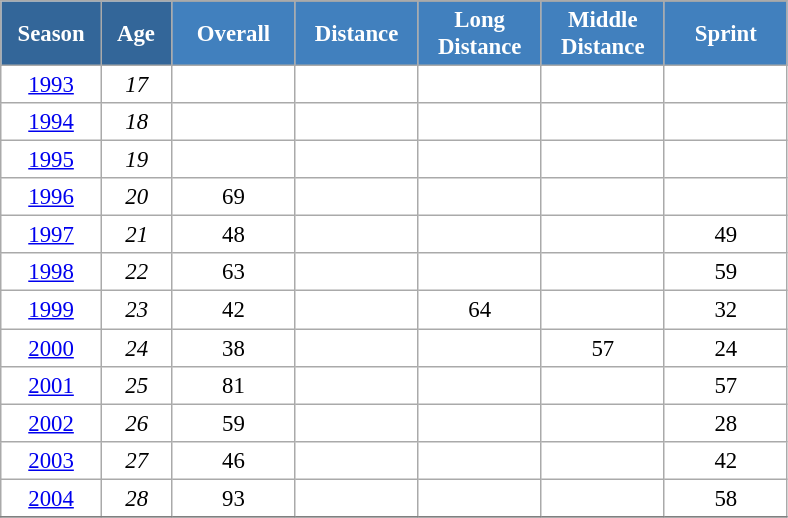<table class="wikitable" style="font-size:95%; text-align:center; border:grey solid 1px; border-collapse:collapse; background:#ffffff;">
<tr>
<th style="background-color:#369; color:white; width:60px;" rowspan="2"> Season </th>
<th style="background-color:#369; color:white; width:40px;" rowspan="2"> Age </th>
</tr>
<tr>
<th style="background-color:#4180be; color:white; width:75px;">Overall</th>
<th style="background-color:#4180be; color:white; width:75px;">Distance</th>
<th style="background-color:#4180be; color:white; width:75px;">Long Distance</th>
<th style="background-color:#4180be; color:white; width:75px;">Middle Distance</th>
<th style="background-color:#4180be; color:white; width:75px;">Sprint</th>
</tr>
<tr>
<td><a href='#'>1993</a></td>
<td><em>17</em></td>
<td></td>
<td></td>
<td></td>
<td></td>
<td></td>
</tr>
<tr>
<td><a href='#'>1994</a></td>
<td><em>18</em></td>
<td></td>
<td></td>
<td></td>
<td></td>
<td></td>
</tr>
<tr>
<td><a href='#'>1995</a></td>
<td><em>19</em></td>
<td></td>
<td></td>
<td></td>
<td></td>
<td></td>
</tr>
<tr>
<td><a href='#'>1996</a></td>
<td><em>20</em></td>
<td>69</td>
<td></td>
<td></td>
<td></td>
<td></td>
</tr>
<tr>
<td><a href='#'>1997</a></td>
<td><em>21</em></td>
<td>48</td>
<td></td>
<td></td>
<td></td>
<td>49</td>
</tr>
<tr>
<td><a href='#'>1998</a></td>
<td><em>22</em></td>
<td>63</td>
<td></td>
<td></td>
<td></td>
<td>59</td>
</tr>
<tr>
<td><a href='#'>1999</a></td>
<td><em>23</em></td>
<td>42</td>
<td></td>
<td>64</td>
<td></td>
<td>32</td>
</tr>
<tr>
<td><a href='#'>2000</a></td>
<td><em>24</em></td>
<td>38</td>
<td></td>
<td></td>
<td>57</td>
<td>24</td>
</tr>
<tr>
<td><a href='#'>2001</a></td>
<td><em>25</em></td>
<td>81</td>
<td></td>
<td></td>
<td></td>
<td>57</td>
</tr>
<tr>
<td><a href='#'>2002</a></td>
<td><em>26</em></td>
<td>59</td>
<td></td>
<td></td>
<td></td>
<td>28</td>
</tr>
<tr>
<td><a href='#'>2003</a></td>
<td><em>27</em></td>
<td>46</td>
<td></td>
<td></td>
<td></td>
<td>42</td>
</tr>
<tr>
<td><a href='#'>2004</a></td>
<td><em>28</em></td>
<td>93</td>
<td></td>
<td></td>
<td></td>
<td>58</td>
</tr>
<tr>
</tr>
</table>
